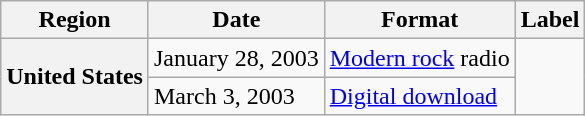<table class="wikitable plainrowheaders">
<tr>
<th scope="col">Region</th>
<th scope="col">Date</th>
<th scope="col">Format</th>
<th scope="col">Label</th>
</tr>
<tr>
<th scope="row" rowspan="2">United States</th>
<td>January 28, 2003</td>
<td><a href='#'>Modern rock</a> radio</td>
<td rowspan="2"></td>
</tr>
<tr>
<td>March 3, 2003</td>
<td><a href='#'>Digital download</a></td>
</tr>
</table>
